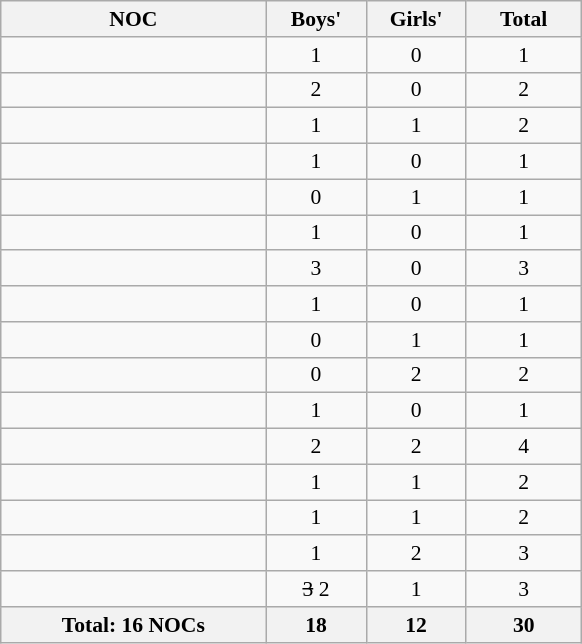<table class="wikitable" style="text-align:center; font-size:90%">
<tr>
<th width=170 align=left>NOC</th>
<th width=60>Boys'</th>
<th width=60>Girls'</th>
<th width=70>Total</th>
</tr>
<tr>
<td align=left></td>
<td>1</td>
<td>0</td>
<td>1</td>
</tr>
<tr>
<td align=left></td>
<td>2</td>
<td>0</td>
<td>2</td>
</tr>
<tr>
<td align=left></td>
<td>1</td>
<td>1</td>
<td>2</td>
</tr>
<tr>
<td align=left></td>
<td>1</td>
<td>0</td>
<td>1</td>
</tr>
<tr>
<td align=left></td>
<td>0</td>
<td>1</td>
<td>1</td>
</tr>
<tr>
<td align=left></td>
<td>1</td>
<td>0</td>
<td>1</td>
</tr>
<tr>
<td align=left></td>
<td>3</td>
<td>0</td>
<td>3</td>
</tr>
<tr>
<td align=left></td>
<td>1</td>
<td>0</td>
<td>1</td>
</tr>
<tr>
<td align=left></td>
<td>0</td>
<td>1</td>
<td>1</td>
</tr>
<tr>
<td align=left></td>
<td>0</td>
<td>2</td>
<td>2</td>
</tr>
<tr>
<td align=left></td>
<td>1</td>
<td>0</td>
<td>1</td>
</tr>
<tr>
<td align=left></td>
<td>2</td>
<td>2</td>
<td>4</td>
</tr>
<tr>
<td align=left></td>
<td>1</td>
<td>1</td>
<td>2</td>
</tr>
<tr>
<td align=left></td>
<td>1</td>
<td>1</td>
<td>2</td>
</tr>
<tr>
<td align=left></td>
<td>1</td>
<td>2</td>
<td>3</td>
</tr>
<tr>
<td align=left></td>
<td><s>3</s> 2</td>
<td>1</td>
<td>3</td>
</tr>
<tr>
<th>Total: 16 NOCs</th>
<th>18</th>
<th>12</th>
<th>30</th>
</tr>
</table>
